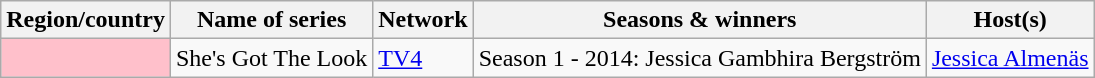<table class="wikitable">
<tr>
<th>Region/country</th>
<th>Name of series</th>
<th>Network</th>
<th>Seasons & winners</th>
<th>Host(s)</th>
</tr>
<tr>
<td style="background:pink;"></td>
<td>She's Got The Look</td>
<td><a href='#'>TV4</a></td>
<td>Season 1 - 2014: Jessica Gambhira Bergström</td>
<td><a href='#'>Jessica Almenäs</a></td>
</tr>
</table>
